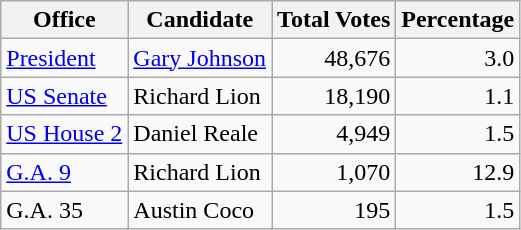<table class="wikitable">
<tr>
<th>Office</th>
<th>Candidate</th>
<th>Total Votes</th>
<th>Percentage</th>
</tr>
<tr>
<td><a href='#'>President</a></td>
<td><a href='#'>Gary Johnson</a></td>
<td align=right>48,676</td>
<td align=right>3.0</td>
</tr>
<tr>
<td><a href='#'>US Senate</a></td>
<td>Richard Lion</td>
<td align=right>18,190</td>
<td align=right>1.1</td>
</tr>
<tr>
<td><a href='#'>US House 2</a></td>
<td>Daniel Reale</td>
<td align=right>4,949</td>
<td align=right>1.5</td>
</tr>
<tr>
<td><a href='#'>G.A. 9</a></td>
<td>Richard Lion</td>
<td align=right>1,070</td>
<td align=right>12.9</td>
</tr>
<tr>
<td>G.A. 35</td>
<td>Austin Coco</td>
<td align=right>195</td>
<td align=right>1.5</td>
</tr>
</table>
